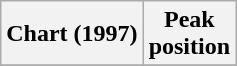<table class="wikitable plainrowheaders" style="text-align:center">
<tr>
<th scope="col">Chart (1997)</th>
<th scope="col">Peak<br>position</th>
</tr>
<tr>
</tr>
</table>
